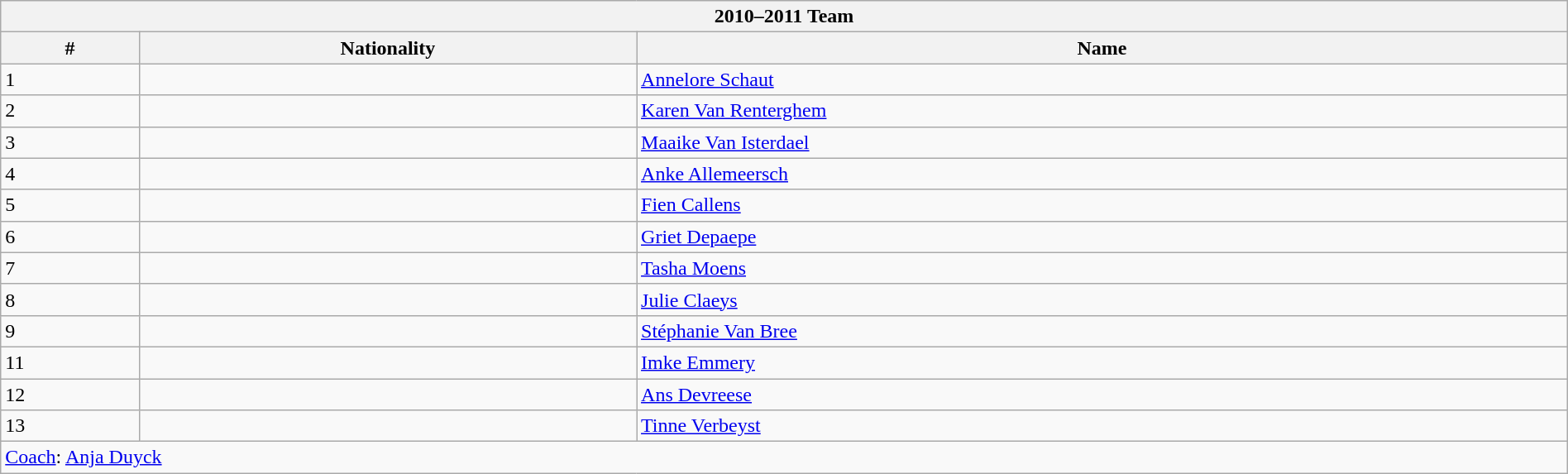<table class="wikitable collapsible collapsed" style="width:100%;">
<tr>
<th colspan=3><strong>2010–2011 Team</strong></th>
</tr>
<tr>
<th>#</th>
<th>Nationality</th>
<th>Name</th>
</tr>
<tr>
<td>1</td>
<td></td>
<td><a href='#'>Annelore Schaut</a></td>
</tr>
<tr>
<td>2</td>
<td></td>
<td><a href='#'>Karen Van Renterghem</a></td>
</tr>
<tr>
<td>3</td>
<td></td>
<td><a href='#'>Maaike Van Isterdael</a></td>
</tr>
<tr>
<td>4</td>
<td></td>
<td><a href='#'>Anke Allemeersch</a></td>
</tr>
<tr>
<td>5</td>
<td></td>
<td><a href='#'>Fien Callens</a></td>
</tr>
<tr>
<td>6</td>
<td></td>
<td><a href='#'>Griet Depaepe</a></td>
</tr>
<tr>
<td>7</td>
<td></td>
<td><a href='#'>Tasha Moens</a></td>
</tr>
<tr>
<td>8</td>
<td></td>
<td><a href='#'>Julie Claeys</a></td>
</tr>
<tr>
<td>9</td>
<td></td>
<td><a href='#'>Stéphanie Van Bree</a></td>
</tr>
<tr>
<td>11</td>
<td></td>
<td><a href='#'>Imke Emmery</a></td>
</tr>
<tr>
<td>12</td>
<td></td>
<td><a href='#'>Ans Devreese</a></td>
</tr>
<tr>
<td>13</td>
<td></td>
<td><a href='#'>Tinne Verbeyst</a></td>
</tr>
<tr>
<td colspan=3><a href='#'>Coach</a>:  <a href='#'>Anja Duyck</a></td>
</tr>
</table>
